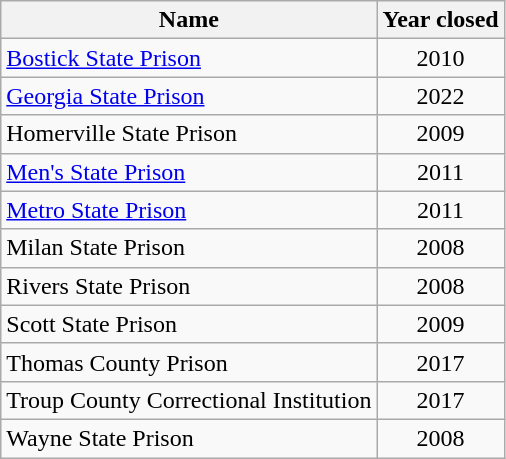<table class="wikitable sortable">
<tr>
<th>Name</th>
<th style="text-align: center;">Year closed</th>
</tr>
<tr>
<td><a href='#'>Bostick State Prison</a></td>
<td style="text-align: center;">2010</td>
</tr>
<tr>
<td><a href='#'>Georgia State Prison</a></td>
<td style="text-align: center;">2022</td>
</tr>
<tr>
<td>Homerville State Prison</td>
<td style="text-align: center;">2009</td>
</tr>
<tr>
<td><a href='#'>Men's State Prison</a></td>
<td style="text-align: center;">2011</td>
</tr>
<tr>
<td><a href='#'>Metro State Prison</a></td>
<td style="text-align: center;">2011</td>
</tr>
<tr>
<td>Milan State Prison</td>
<td style="text-align: center;">2008</td>
</tr>
<tr>
<td>Rivers State Prison</td>
<td style="text-align: center;">2008</td>
</tr>
<tr>
<td>Scott State Prison</td>
<td style="text-align: center;">2009</td>
</tr>
<tr>
<td>Thomas County Prison</td>
<td style="text-align: center;">2017</td>
</tr>
<tr>
<td>Troup County Correctional Institution</td>
<td style="text-align: center;">2017</td>
</tr>
<tr>
<td>Wayne State Prison</td>
<td style="text-align: center;">2008</td>
</tr>
</table>
